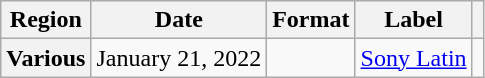<table class="wikitable plainrowheaders">
<tr>
<th scope="col">Region</th>
<th scope="col">Date</th>
<th scope="col">Format</th>
<th scope="col">Label</th>
<th scope="col"></th>
</tr>
<tr>
<th scope="row">Various</th>
<td>January 21, 2022</td>
<td></td>
<td><a href='#'>Sony Latin</a></td>
<td style="text-align:center;"></td>
</tr>
</table>
